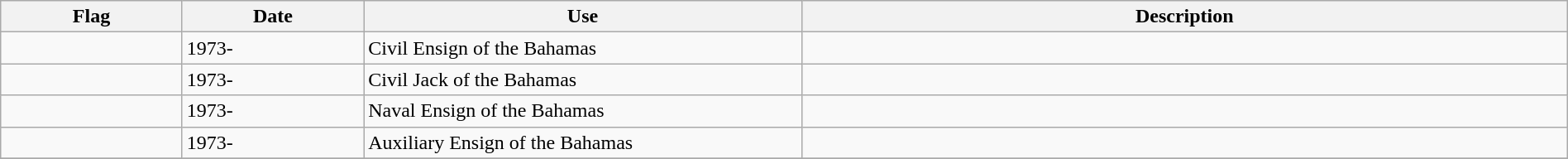<table class="wikitable" style="width:100%">
<tr>
<th scope="col" style="width:120px;">Flag</th>
<th scope="col" style="width:120px;">Date</th>
<th scope="col" style="width:300px;">Use</th>
<th scope="col" style="width:530px;">Description</th>
</tr>
<tr>
<td></td>
<td>1973-</td>
<td>Civil Ensign of the Bahamas</td>
<td></td>
</tr>
<tr>
<td></td>
<td>1973-</td>
<td>Civil Jack of the Bahamas</td>
<td></td>
</tr>
<tr>
<td></td>
<td>1973-</td>
<td>Naval Ensign of the Bahamas</td>
<td></td>
</tr>
<tr>
<td></td>
<td>1973-</td>
<td>Auxiliary Ensign of the Bahamas</td>
<td></td>
</tr>
<tr>
</tr>
</table>
